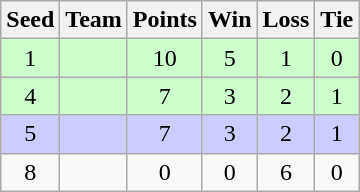<table class=wikitable style=text-align:center>
<tr>
<th>Seed</th>
<th>Team</th>
<th>Points</th>
<th>Win</th>
<th>Loss</th>
<th>Tie</th>
</tr>
<tr style="background:#ccffcc;">
<td>1</td>
<td align=left></td>
<td>10</td>
<td>5</td>
<td>1</td>
<td>0</td>
</tr>
<tr style="background:#ccffcc;">
<td>4</td>
<td align=left></td>
<td>7</td>
<td>3</td>
<td>2</td>
<td>1</td>
</tr>
<tr style="background:#ccccff;">
<td>5</td>
<td align=left></td>
<td>7</td>
<td>3</td>
<td>2</td>
<td>1</td>
</tr>
<tr>
<td>8</td>
<td align=left></td>
<td>0</td>
<td>0</td>
<td>6</td>
<td>0</td>
</tr>
</table>
